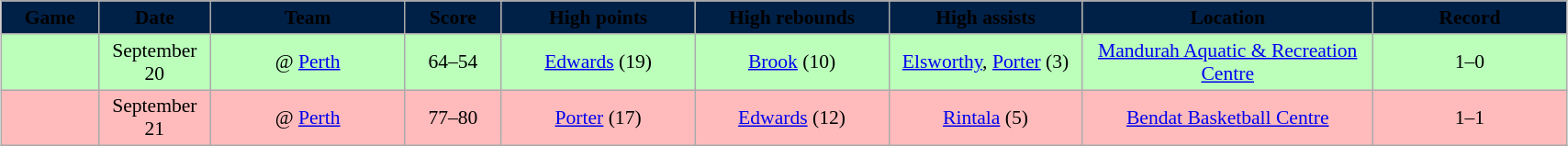<table class="wikitable" style="font-size:90%; text-align: center; width: 90%; margin:1em auto;">
<tr>
<th style="background:#002147; width: 5%;"><span>Game</span></th>
<th style="background:#002147; width: 5%;"><span>Date</span></th>
<th style="background:#002147; width: 10%;"><span>Team</span></th>
<th style="background:#002147; width: 5%;"><span>Score</span></th>
<th style="background:#002147; width: 10%;"><span>High points</span></th>
<th style="background:#002147; width: 10%;"><span>High rebounds</span></th>
<th style="background:#002147; width: 10%;"><span>High assists</span></th>
<th style="background:#002147; width: 15%;"><span>Location</span></th>
<th style="background:#002147; width: 10%;"><span>Record</span></th>
</tr>
<tr style= "background:#bfb;">
<td></td>
<td>September <br> 20</td>
<td>@ <a href='#'>Perth</a></td>
<td>64–54</td>
<td><a href='#'>Edwards</a> (19)</td>
<td><a href='#'>Brook</a> (10)</td>
<td><a href='#'>Elsworthy</a>, <a href='#'>Porter</a> (3)</td>
<td><a href='#'>Mandurah Aquatic & Recreation Centre</a></td>
<td>1–0</td>
</tr>
<tr style= "background:#fbb;">
<td></td>
<td>September <br> 21</td>
<td>@ <a href='#'>Perth</a></td>
<td>77–80</td>
<td><a href='#'>Porter</a> (17)</td>
<td><a href='#'>Edwards</a> (12)</td>
<td><a href='#'>Rintala</a> (5)</td>
<td><a href='#'>Bendat Basketball Centre</a></td>
<td>1–1</td>
</tr>
</table>
